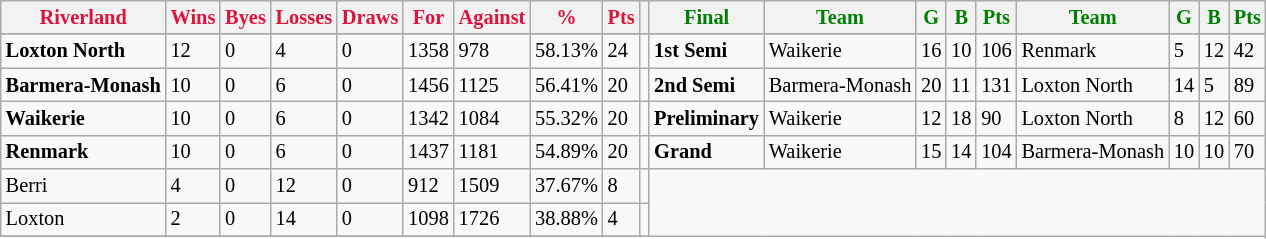<table style="font-size: 85%; text-align: left;" class="wikitable">
<tr>
<th style="color:crimson">Riverland</th>
<th style="color:crimson">Wins</th>
<th style="color:crimson">Byes</th>
<th style="color:crimson">Losses</th>
<th style="color:crimson">Draws</th>
<th style="color:crimson">For</th>
<th style="color:crimson">Against</th>
<th style="color:crimson">%</th>
<th style="color:crimson">Pts</th>
<th></th>
<th style="color:green">Final</th>
<th style="color:green">Team</th>
<th style="color:green">G</th>
<th style="color:green">B</th>
<th style="color:green">Pts</th>
<th style="color:green">Team</th>
<th style="color:green">G</th>
<th style="color:green">B</th>
<th style="color:green">Pts</th>
</tr>
<tr>
</tr>
<tr>
</tr>
<tr>
<td><strong>Loxton North</strong></td>
<td>12</td>
<td>0</td>
<td>4</td>
<td>0</td>
<td>1358</td>
<td>978</td>
<td>58.13%</td>
<td>24</td>
<td></td>
<td><strong>1st Semi</strong></td>
<td>Waikerie</td>
<td>16</td>
<td>10</td>
<td>106</td>
<td>Renmark</td>
<td>5</td>
<td>12</td>
<td>42</td>
</tr>
<tr>
<td><strong>Barmera-Monash</strong></td>
<td>10</td>
<td>0</td>
<td>6</td>
<td>0</td>
<td>1456</td>
<td>1125</td>
<td>56.41%</td>
<td>20</td>
<td></td>
<td><strong>2nd Semi</strong></td>
<td>Barmera-Monash</td>
<td>20</td>
<td>11</td>
<td>131</td>
<td>Loxton North</td>
<td>14</td>
<td>5</td>
<td>89</td>
</tr>
<tr>
<td><strong>Waikerie</strong></td>
<td>10</td>
<td>0</td>
<td>6</td>
<td>0</td>
<td>1342</td>
<td>1084</td>
<td>55.32%</td>
<td>20</td>
<td></td>
<td><strong>Preliminary</strong></td>
<td>Waikerie</td>
<td>12</td>
<td>18</td>
<td>90</td>
<td>Loxton North</td>
<td>8</td>
<td>12</td>
<td>60</td>
</tr>
<tr>
<td><strong>Renmark</strong></td>
<td>10</td>
<td>0</td>
<td>6</td>
<td>0</td>
<td>1437</td>
<td>1181</td>
<td>54.89%</td>
<td>20</td>
<td></td>
<td><strong>Grand</strong></td>
<td>Waikerie</td>
<td>15</td>
<td>14</td>
<td>104</td>
<td>Barmera-Monash</td>
<td>10</td>
<td>10</td>
<td>70</td>
</tr>
<tr>
<td>Berri</td>
<td>4</td>
<td>0</td>
<td>12</td>
<td>0</td>
<td>912</td>
<td>1509</td>
<td>37.67%</td>
<td>8</td>
<td></td>
</tr>
<tr>
<td>Loxton</td>
<td>2</td>
<td>0</td>
<td>14</td>
<td>0</td>
<td>1098</td>
<td>1726</td>
<td>38.88%</td>
<td>4</td>
<td></td>
</tr>
<tr>
</tr>
</table>
